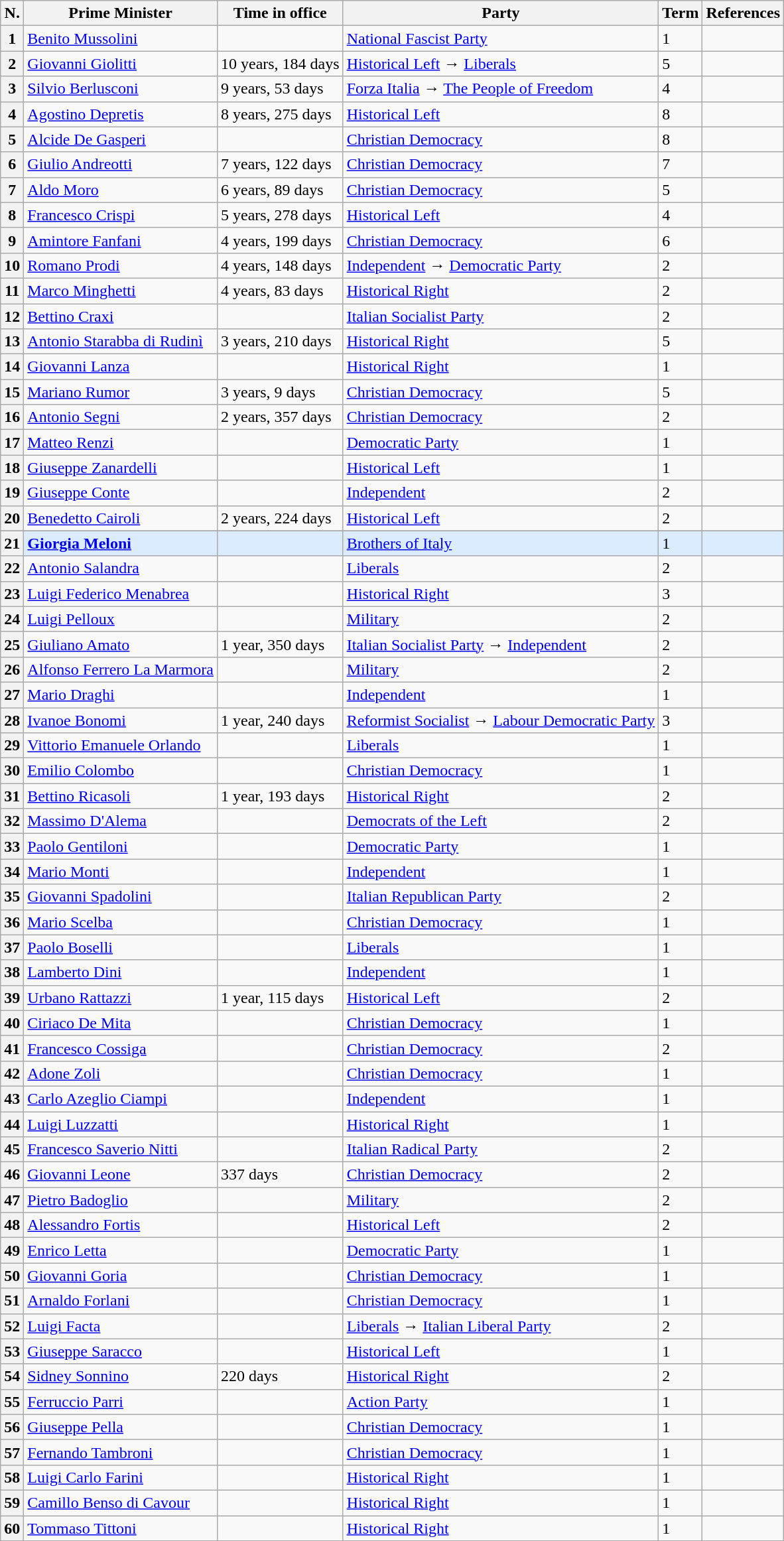<table class="wikitable sortable">
<tr>
<th>N.</th>
<th>Prime Minister</th>
<th>Time in office</th>
<th>Party</th>
<th>Term</th>
<th>References</th>
</tr>
<tr>
<th>1</th>
<td><a href='#'>Benito Mussolini</a></td>
<td></td>
<td> <a href='#'>National Fascist Party</a></td>
<td>1</td>
<td></td>
</tr>
<tr>
<th>2</th>
<td><a href='#'>Giovanni Giolitti</a></td>
<td>10 years, 184 days</td>
<td> <a href='#'>Historical Left</a> →  <a href='#'>Liberals</a></td>
<td>5</td>
<td></td>
</tr>
<tr>
<th>3</th>
<td><a href='#'>Silvio Berlusconi</a></td>
<td>9 years, 53 days</td>
<td> <a href='#'>Forza Italia</a> →  <a href='#'>The People of Freedom</a></td>
<td>4</td>
<td></td>
</tr>
<tr>
<th>4</th>
<td><a href='#'>Agostino Depretis</a></td>
<td>8 years, 275 days</td>
<td> <a href='#'>Historical Left</a></td>
<td>8</td>
<td></td>
</tr>
<tr>
<th>5</th>
<td><a href='#'>Alcide De Gasperi</a></td>
<td></td>
<td> <a href='#'>Christian Democracy</a></td>
<td>8</td>
<td></td>
</tr>
<tr>
<th>6</th>
<td><a href='#'>Giulio Andreotti</a></td>
<td>7 years, 122 days</td>
<td> <a href='#'>Christian Democracy</a></td>
<td>7</td>
<td></td>
</tr>
<tr>
<th>7</th>
<td><a href='#'>Aldo Moro</a></td>
<td>6 years, 89 days</td>
<td> <a href='#'>Christian Democracy</a></td>
<td>5</td>
<td></td>
</tr>
<tr>
<th>8</th>
<td><a href='#'>Francesco Crispi</a></td>
<td>5 years, 278 days</td>
<td> <a href='#'>Historical Left</a></td>
<td>4</td>
<td></td>
</tr>
<tr>
<th>9</th>
<td><a href='#'>Amintore Fanfani</a></td>
<td>4 years, 199 days</td>
<td> <a href='#'>Christian Democracy</a></td>
<td>6</td>
<td></td>
</tr>
<tr>
<th>10</th>
<td><a href='#'>Romano Prodi</a></td>
<td>4 years, 148 days</td>
<td> <a href='#'>Independent</a> →  <a href='#'>Democratic Party</a></td>
<td>2</td>
<td></td>
</tr>
<tr>
<th>11</th>
<td><a href='#'>Marco Minghetti</a></td>
<td>4 years, 83 days</td>
<td> <a href='#'>Historical Right</a></td>
<td>2</td>
<td></td>
</tr>
<tr>
<th>12</th>
<td><a href='#'>Bettino Craxi</a></td>
<td></td>
<td> <a href='#'>Italian Socialist Party</a></td>
<td>2</td>
<td></td>
</tr>
<tr>
<th>13</th>
<td><a href='#'>Antonio Starabba di Rudinì</a></td>
<td>3 years, 210 days</td>
<td> <a href='#'>Historical Right</a></td>
<td>5</td>
<td></td>
</tr>
<tr>
<th>14</th>
<td><a href='#'>Giovanni Lanza</a></td>
<td></td>
<td> <a href='#'>Historical Right</a></td>
<td>1</td>
<td></td>
</tr>
<tr>
<th>15</th>
<td><a href='#'>Mariano Rumor</a></td>
<td>3 years, 9 days</td>
<td> <a href='#'>Christian Democracy</a></td>
<td>5</td>
<td></td>
</tr>
<tr>
<th>16</th>
<td><a href='#'>Antonio Segni</a></td>
<td>2 years, 357 days</td>
<td> <a href='#'>Christian Democracy</a></td>
<td>2</td>
<td></td>
</tr>
<tr>
<th>17</th>
<td><a href='#'>Matteo Renzi</a></td>
<td></td>
<td> <a href='#'>Democratic Party</a></td>
<td>1</td>
<td></td>
</tr>
<tr>
<th>18</th>
<td><a href='#'>Giuseppe Zanardelli</a></td>
<td></td>
<td> <a href='#'>Historical Left</a></td>
<td>1</td>
<td></td>
</tr>
<tr>
<th>19</th>
<td><a href='#'>Giuseppe Conte</a></td>
<td></td>
<td> <a href='#'>Independent</a></td>
<td>2</td>
<td></td>
</tr>
<tr>
<th>20</th>
<td><a href='#'>Benedetto Cairoli</a></td>
<td>2 years, 224 days</td>
<td> <a href='#'>Historical Left</a></td>
<td>2</td>
<td></td>
</tr>
<tr>
</tr>
<tr bgcolor="#dcecff">
<th>21</th>
<td><strong><a href='#'>Giorgia Meloni</a></strong></td>
<td></td>
<td> <a href='#'>Brothers of Italy</a></td>
<td>1</td>
<td></td>
</tr>
<tr>
<th>22</th>
<td><a href='#'>Antonio Salandra</a></td>
<td></td>
<td> <a href='#'>Liberals</a></td>
<td>2</td>
<td></td>
</tr>
<tr>
<th>23</th>
<td><a href='#'>Luigi Federico Menabrea</a></td>
<td></td>
<td> <a href='#'>Historical Right</a></td>
<td>3</td>
<td></td>
</tr>
<tr>
<th>24</th>
<td><a href='#'>Luigi Pelloux</a></td>
<td></td>
<td> <a href='#'>Military</a></td>
<td>2</td>
<td></td>
</tr>
<tr>
<th>25</th>
<td><a href='#'>Giuliano Amato</a></td>
<td>1 year, 350 days</td>
<td> <a href='#'>Italian Socialist Party</a> →  <a href='#'>Independent</a></td>
<td>2</td>
<td></td>
</tr>
<tr>
<th>26</th>
<td><a href='#'>Alfonso Ferrero La Marmora</a></td>
<td></td>
<td> <a href='#'>Military</a></td>
<td>2</td>
<td></td>
</tr>
<tr>
<th>27</th>
<td><a href='#'>Mario Draghi</a></td>
<td></td>
<td> <a href='#'>Independent</a></td>
<td>1</td>
<td></td>
</tr>
<tr>
<th>28</th>
<td><a href='#'>Ivanoe Bonomi</a></td>
<td>1 year, 240 days</td>
<td> <a href='#'>Reformist Socialist</a> →  <a href='#'>Labour Democratic Party</a></td>
<td>3</td>
<td></td>
</tr>
<tr>
<th>29</th>
<td><a href='#'>Vittorio Emanuele Orlando</a></td>
<td></td>
<td> <a href='#'>Liberals</a></td>
<td>1</td>
<td></td>
</tr>
<tr>
<th>30</th>
<td><a href='#'>Emilio Colombo</a></td>
<td></td>
<td> <a href='#'>Christian Democracy</a></td>
<td>1</td>
<td></td>
</tr>
<tr>
<th>31</th>
<td><a href='#'>Bettino Ricasoli</a></td>
<td>1 year, 193 days</td>
<td> <a href='#'>Historical Right</a></td>
<td>2</td>
<td></td>
</tr>
<tr>
<th>32</th>
<td><a href='#'>Massimo D'Alema</a></td>
<td></td>
<td> <a href='#'>Democrats of the Left</a></td>
<td>2</td>
<td></td>
</tr>
<tr>
<th>33</th>
<td><a href='#'>Paolo Gentiloni</a></td>
<td></td>
<td> <a href='#'>Democratic Party</a></td>
<td>1</td>
<td></td>
</tr>
<tr>
<th>34</th>
<td><a href='#'>Mario Monti</a></td>
<td></td>
<td> <a href='#'>Independent</a></td>
<td>1</td>
<td></td>
</tr>
<tr>
<th>35</th>
<td><a href='#'>Giovanni Spadolini</a></td>
<td></td>
<td> <a href='#'>Italian Republican Party</a></td>
<td>2</td>
<td></td>
</tr>
<tr>
<th>36</th>
<td><a href='#'>Mario Scelba</a></td>
<td></td>
<td> <a href='#'>Christian Democracy</a></td>
<td>1</td>
<td></td>
</tr>
<tr>
<th>37</th>
<td><a href='#'>Paolo Boselli</a></td>
<td></td>
<td> <a href='#'>Liberals</a></td>
<td>1</td>
<td></td>
</tr>
<tr>
<th>38</th>
<td><a href='#'>Lamberto Dini</a></td>
<td></td>
<td> <a href='#'>Independent</a></td>
<td>1</td>
<td></td>
</tr>
<tr>
<th>39</th>
<td><a href='#'>Urbano Rattazzi</a></td>
<td>1 year, 115 days</td>
<td> <a href='#'>Historical Left</a></td>
<td>2</td>
<td></td>
</tr>
<tr>
<th>40</th>
<td><a href='#'>Ciriaco De Mita</a></td>
<td></td>
<td> <a href='#'>Christian Democracy</a></td>
<td>1</td>
<td></td>
</tr>
<tr>
<th>41</th>
<td><a href='#'>Francesco Cossiga</a></td>
<td></td>
<td> <a href='#'>Christian Democracy</a></td>
<td>2</td>
<td></td>
</tr>
<tr>
<th>42</th>
<td><a href='#'>Adone Zoli</a></td>
<td></td>
<td> <a href='#'>Christian Democracy</a></td>
<td>1</td>
<td></td>
</tr>
<tr>
<th>43</th>
<td><a href='#'>Carlo Azeglio Ciampi</a></td>
<td></td>
<td> <a href='#'>Independent</a></td>
<td>1</td>
<td></td>
</tr>
<tr>
<th>44</th>
<td><a href='#'>Luigi Luzzatti</a></td>
<td></td>
<td> <a href='#'>Historical Right</a></td>
<td>1</td>
<td></td>
</tr>
<tr>
<th>45</th>
<td><a href='#'>Francesco Saverio Nitti</a></td>
<td></td>
<td> <a href='#'>Italian Radical Party</a></td>
<td>2</td>
<td></td>
</tr>
<tr>
<th>46</th>
<td><a href='#'>Giovanni Leone</a></td>
<td>337 days</td>
<td> <a href='#'>Christian Democracy</a></td>
<td>2</td>
<td></td>
</tr>
<tr>
<th>47</th>
<td><a href='#'>Pietro Badoglio</a></td>
<td></td>
<td> <a href='#'>Military</a></td>
<td>2</td>
<td></td>
</tr>
<tr>
<th>48</th>
<td><a href='#'>Alessandro Fortis</a></td>
<td></td>
<td> <a href='#'>Historical Left</a></td>
<td>2</td>
<td></td>
</tr>
<tr>
<th>49</th>
<td><a href='#'>Enrico Letta</a></td>
<td></td>
<td> <a href='#'>Democratic Party</a></td>
<td>1</td>
<td></td>
</tr>
<tr>
<th>50</th>
<td><a href='#'>Giovanni Goria</a></td>
<td></td>
<td> <a href='#'>Christian Democracy</a></td>
<td>1</td>
<td></td>
</tr>
<tr>
<th>51</th>
<td><a href='#'>Arnaldo Forlani</a></td>
<td></td>
<td> <a href='#'>Christian Democracy</a></td>
<td>1</td>
<td></td>
</tr>
<tr>
<th>52</th>
<td><a href='#'>Luigi Facta</a></td>
<td></td>
<td> <a href='#'>Liberals</a> →  <a href='#'>Italian Liberal Party</a></td>
<td>2</td>
<td></td>
</tr>
<tr>
<th>53</th>
<td><a href='#'>Giuseppe Saracco</a></td>
<td></td>
<td> <a href='#'>Historical Left</a></td>
<td>1</td>
<td></td>
</tr>
<tr>
<th>54</th>
<td><a href='#'>Sidney Sonnino</a></td>
<td>220 days</td>
<td> <a href='#'>Historical Right</a></td>
<td>2</td>
<td></td>
</tr>
<tr>
<th>55</th>
<td><a href='#'>Ferruccio Parri</a></td>
<td></td>
<td> <a href='#'>Action Party</a></td>
<td>1</td>
<td></td>
</tr>
<tr>
<th>56</th>
<td><a href='#'>Giuseppe Pella</a></td>
<td></td>
<td> <a href='#'>Christian Democracy</a></td>
<td>1</td>
<td></td>
</tr>
<tr>
<th>57</th>
<td><a href='#'>Fernando Tambroni</a></td>
<td></td>
<td> <a href='#'>Christian Democracy</a></td>
<td>1</td>
<td></td>
</tr>
<tr>
<th>58</th>
<td><a href='#'>Luigi Carlo Farini</a></td>
<td></td>
<td> <a href='#'>Historical Right</a></td>
<td>1</td>
<td></td>
</tr>
<tr>
<th>59</th>
<td><a href='#'>Camillo Benso di Cavour</a></td>
<td></td>
<td> <a href='#'>Historical Right</a></td>
<td>1</td>
<td></td>
</tr>
<tr>
<th>60</th>
<td><a href='#'>Tommaso Tittoni</a></td>
<td></td>
<td> <a href='#'>Historical Right</a></td>
<td>1</td>
<td></td>
</tr>
<tr>
</tr>
</table>
